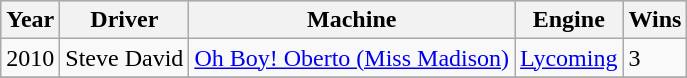<table class="wikitable">
<tr style="background:#CCCCCC;">
<th>Year</th>
<th>Driver</th>
<th>Machine</th>
<th>Engine</th>
<th>Wins</th>
</tr>
<tr>
<td>2010</td>
<td>Steve David</td>
<td><a href='#'>Oh Boy! Oberto (Miss Madison)</a></td>
<td><a href='#'>Lycoming</a></td>
<td>3</td>
</tr>
<tr>
</tr>
</table>
